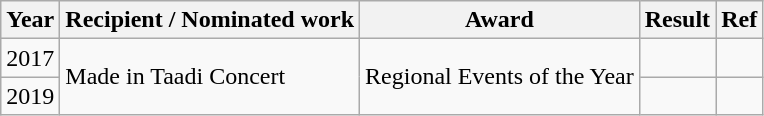<table class="wikitable">
<tr>
<th>Year</th>
<th>Recipient / Nominated work</th>
<th>Award</th>
<th>Result</th>
<th>Ref</th>
</tr>
<tr>
<td>2017</td>
<td rowspan="2">Made in Taadi Concert</td>
<td rowspan="2">Regional Events of the Year</td>
<td></td>
<td></td>
</tr>
<tr>
<td>2019</td>
<td></td>
<td></td>
</tr>
</table>
